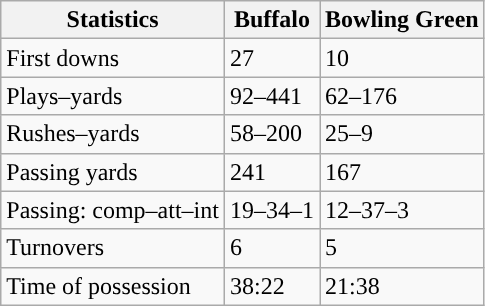<table class="wikitable" style="float:left">
<tr>
<th>Statistics</th>
<th>Buffalo</th>
<th>Bowling Green</th>
</tr>
<tr>
<td>First downs</td>
<td>27</td>
<td>10</td>
</tr>
<tr>
<td>Plays–yards</td>
<td>92–441</td>
<td>62–176</td>
</tr>
<tr>
<td>Rushes–yards</td>
<td>58–200</td>
<td>25–9</td>
</tr>
<tr>
<td>Passing yards</td>
<td>241</td>
<td>167</td>
</tr>
<tr>
<td>Passing: comp–att–int</td>
<td>19–34–1</td>
<td>12–37–3</td>
</tr>
<tr>
<td>Turnovers</td>
<td>6</td>
<td>5</td>
</tr>
<tr>
<td>Time of possession</td>
<td>38:22</td>
<td>21:38</td>
</tr>
</table>
